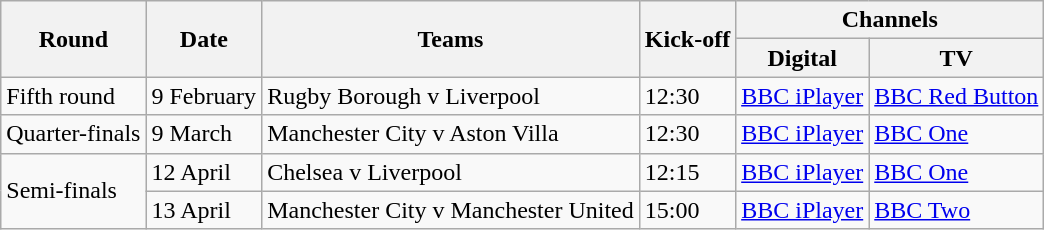<table class="wikitable">
<tr>
<th rowspan=2>Round</th>
<th rowspan=2>Date</th>
<th rowspan=2>Teams</th>
<th rowspan=2>Kick-off</th>
<th colspan=2>Channels</th>
</tr>
<tr>
<th>Digital</th>
<th>TV</th>
</tr>
<tr>
<td>Fifth round</td>
<td>9 February</td>
<td>Rugby Borough v Liverpool</td>
<td>12:30</td>
<td><a href='#'>BBC iPlayer</a></td>
<td><a href='#'>BBC Red Button</a></td>
</tr>
<tr>
<td>Quarter-finals</td>
<td>9 March</td>
<td>Manchester City v Aston Villa</td>
<td>12:30</td>
<td><a href='#'>BBC iPlayer</a></td>
<td><a href='#'>BBC One</a></td>
</tr>
<tr>
<td rowspan=2>Semi-finals</td>
<td>12 April</td>
<td>Chelsea v Liverpool</td>
<td>12:15</td>
<td><a href='#'>BBC iPlayer</a></td>
<td><a href='#'>BBC One</a></td>
</tr>
<tr>
<td>13 April</td>
<td>Manchester City v Manchester United</td>
<td>15:00</td>
<td><a href='#'>BBC iPlayer</a></td>
<td><a href='#'>BBC Two</a></td>
</tr>
</table>
